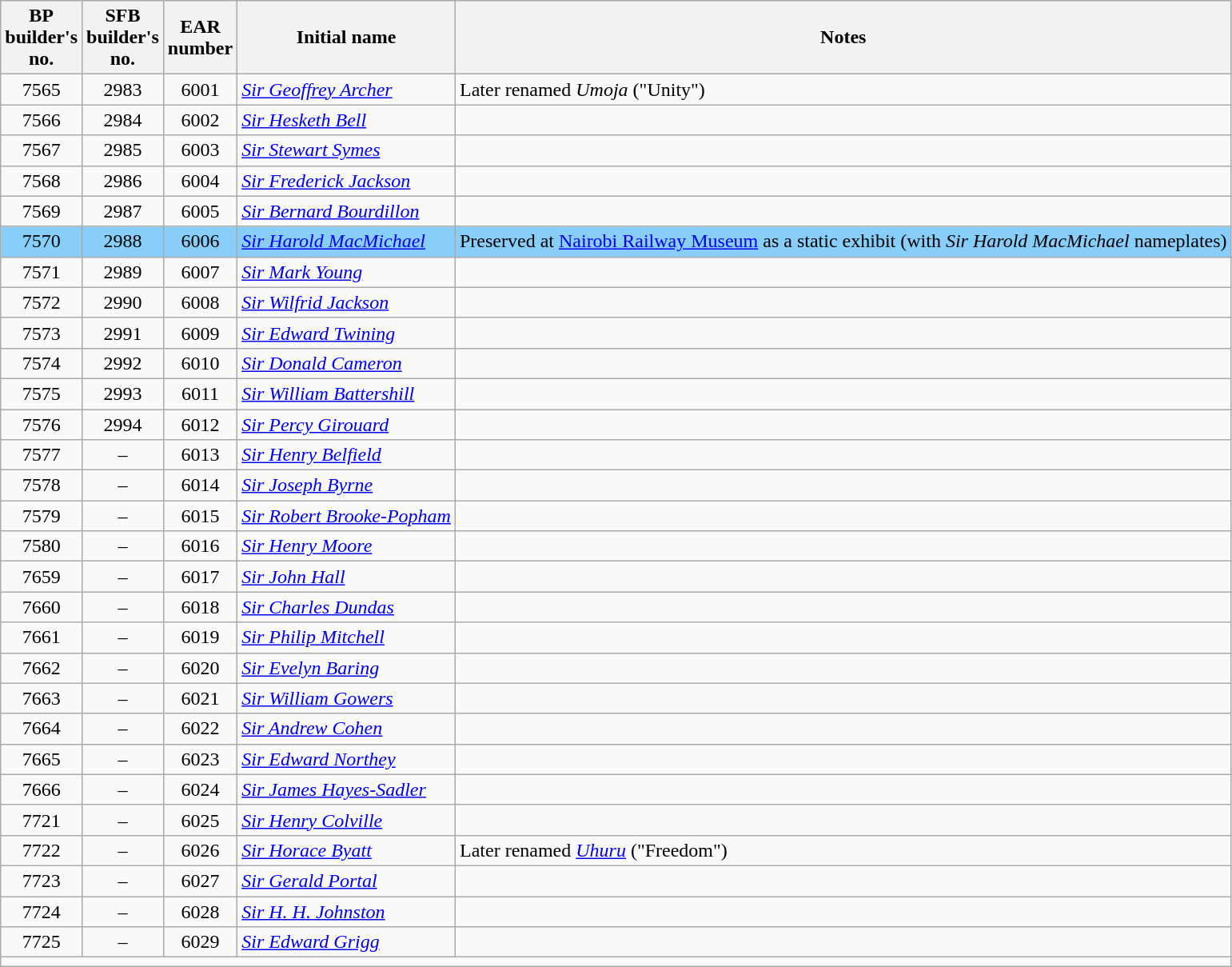<table cellpadding="2">
<tr>
<td><br><table class="wikitable sortable">
<tr>
<th>BP<br>builder's<br>no.</th>
<th>SFB<br>builder's<br>no.</th>
<th>EAR<br>number</th>
<th>Initial name</th>
<th>Notes</th>
</tr>
<tr>
<td align=center>7565</td>
<td align=center>2983</td>
<td align=center>6001</td>
<td><em><a href='#'>Sir Geoffrey Archer</a></em></td>
<td>Later renamed <em>Umoja</em> ("Unity")</td>
</tr>
<tr>
<td align=center>7566</td>
<td align=center>2984</td>
<td align=center>6002</td>
<td><em><a href='#'>Sir Hesketh Bell</a></em></td>
<td></td>
</tr>
<tr>
<td align=center>7567</td>
<td align=center>2985</td>
<td align=center>6003</td>
<td><em><a href='#'>Sir Stewart Symes</a></em></td>
<td></td>
</tr>
<tr>
<td align=center>7568</td>
<td align=center>2986</td>
<td align=center>6004</td>
<td><em><a href='#'>Sir Frederick Jackson</a></em></td>
<td></td>
</tr>
<tr>
<td align=center>7569</td>
<td align=center>2987</td>
<td align=center>6005</td>
<td><em><a href='#'>Sir Bernard Bourdillon</a></em></td>
<td></td>
</tr>
<tr>
<td style="text-align:center; background:#87cefa;">7570</td>
<td style="text-align:center; background:#87cefa;">2988</td>
<td style="text-align:center; background:#87cefa;">6006</td>
<td style="background:#87cefa;"><em><a href='#'>Sir Harold MacMichael</a></em> </td>
<td style="background:#87cefa;">Preserved at <a href='#'>Nairobi Railway Museum</a> as a static exhibit (with <em>Sir Harold MacMichael</em> nameplates)</td>
</tr>
<tr>
<td align=center>7571</td>
<td align=center>2989</td>
<td align=center>6007</td>
<td><em><a href='#'>Sir Mark Young</a></em></td>
<td></td>
</tr>
<tr>
<td align=center>7572</td>
<td align=center>2990</td>
<td align=center>6008</td>
<td><em><a href='#'>Sir Wilfrid Jackson</a></em></td>
<td></td>
</tr>
<tr>
<td align=center>7573</td>
<td align=center>2991</td>
<td align=center>6009</td>
<td><em><a href='#'>Sir Edward Twining</a></em></td>
<td></td>
</tr>
<tr>
<td align=center>7574</td>
<td align=center>2992</td>
<td align=center>6010</td>
<td><em><a href='#'>Sir Donald Cameron</a></em></td>
<td></td>
</tr>
<tr>
<td align=center>7575</td>
<td align=center>2993</td>
<td align=center>6011</td>
<td><em><a href='#'>Sir William Battershill</a></em></td>
<td></td>
</tr>
<tr>
<td align=center>7576</td>
<td align=center>2994</td>
<td align=center>6012</td>
<td><em><a href='#'>Sir Percy Girouard</a></em></td>
<td></td>
</tr>
<tr>
<td align=center>7577</td>
<td align=center>–</td>
<td align=center>6013</td>
<td><em><a href='#'>Sir Henry Belfield</a></em></td>
<td></td>
</tr>
<tr>
<td align=center>7578</td>
<td align=center>–</td>
<td align=center>6014</td>
<td><em><a href='#'>Sir Joseph Byrne</a></em></td>
<td></td>
</tr>
<tr>
<td align=center>7579</td>
<td align=center>–</td>
<td align=center>6015</td>
<td><em><a href='#'>Sir Robert Brooke-Popham</a></em></td>
<td></td>
</tr>
<tr>
<td align=center>7580</td>
<td align=center>–</td>
<td align=center>6016</td>
<td><em><a href='#'>Sir Henry Moore</a></em></td>
<td></td>
</tr>
<tr>
<td align=center>7659</td>
<td align=center>–</td>
<td align=center>6017</td>
<td><em><a href='#'>Sir John Hall</a></em></td>
<td></td>
</tr>
<tr>
<td align=center>7660</td>
<td align=center>–</td>
<td align=center>6018</td>
<td><em><a href='#'>Sir Charles Dundas</a></em></td>
<td></td>
</tr>
<tr>
<td align=center>7661</td>
<td align=center>–</td>
<td align=center>6019</td>
<td><em><a href='#'>Sir Philip Mitchell</a></em></td>
<td></td>
</tr>
<tr>
<td align=center>7662</td>
<td align=center>–</td>
<td align=center>6020</td>
<td><em><a href='#'>Sir Evelyn Baring</a></em></td>
<td></td>
</tr>
<tr>
<td align=center>7663</td>
<td align=center>–</td>
<td align=center>6021</td>
<td><em><a href='#'>Sir William Gowers</a></em></td>
<td></td>
</tr>
<tr>
<td align=center>7664</td>
<td align=center>–</td>
<td align=center>6022</td>
<td><em><a href='#'>Sir Andrew Cohen</a></em></td>
<td></td>
</tr>
<tr>
<td align=center>7665</td>
<td align=center>–</td>
<td align=center>6023</td>
<td><em><a href='#'>Sir Edward Northey</a></em></td>
<td></td>
</tr>
<tr>
<td align=center>7666</td>
<td align=center>–</td>
<td align=center>6024</td>
<td><em><a href='#'>Sir James Hayes-Sadler</a></em></td>
<td></td>
</tr>
<tr>
<td align=center>7721</td>
<td align=center>–</td>
<td align=center>6025</td>
<td><em><a href='#'>Sir Henry Colville</a></em></td>
<td></td>
</tr>
<tr>
<td align=center>7722</td>
<td align=center>–</td>
<td align=center>6026</td>
<td><em><a href='#'>Sir Horace Byatt</a></em></td>
<td>Later renamed <em><a href='#'>Uhuru</a></em> ("Freedom")</td>
</tr>
<tr>
<td align=center>7723</td>
<td align=center>–</td>
<td align=center>6027</td>
<td><em><a href='#'>Sir Gerald Portal</a></em></td>
<td></td>
</tr>
<tr>
<td align=center>7724</td>
<td align=center>–</td>
<td align=center>6028</td>
<td><em><a href='#'>Sir H. H. Johnston</a></em></td>
<td></td>
</tr>
<tr>
<td align=center>7725</td>
<td align=center>–</td>
<td align=center>6029</td>
<td><em><a href='#'>Sir Edward Grigg</a></em></td>
<td></td>
</tr>
<tr>
<td colspan="5" align=left></td>
</tr>
</table>
</td>
</tr>
</table>
